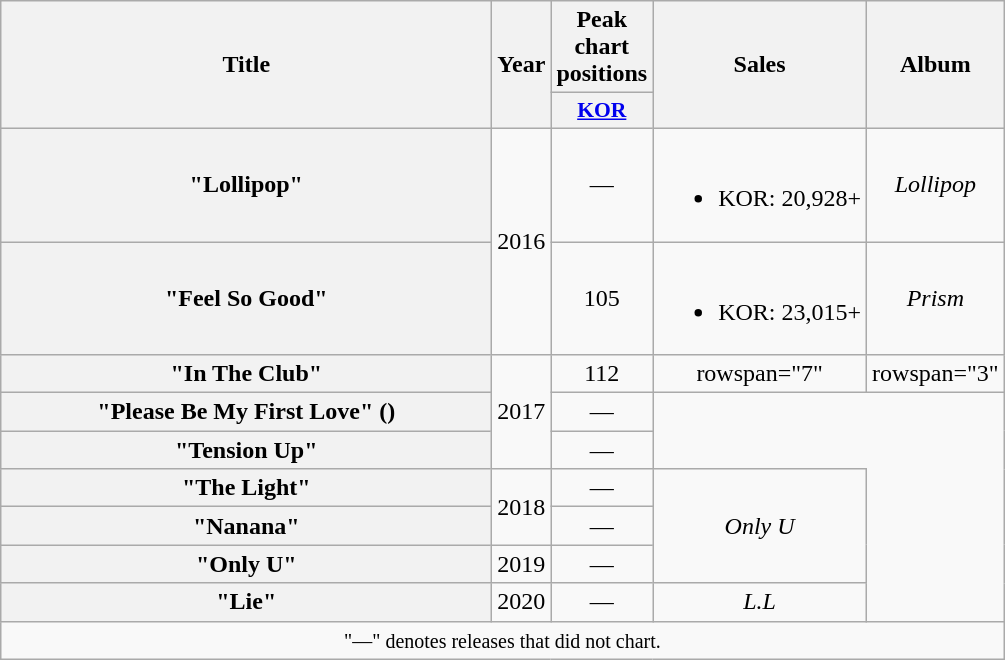<table class="wikitable plainrowheaders" style="text-align:center;">
<tr>
<th scope="col" rowspan="2" style="width:20em;">Title</th>
<th scope="col" rowspan="2">Year</th>
<th scope="col">Peak chart positions</th>
<th scope="col" rowspan="2">Sales</th>
<th scope="col" rowspan="2">Album</th>
</tr>
<tr>
<th scope="col" style="width:3em;font-size:90%;"><a href='#'>KOR</a><br></th>
</tr>
<tr>
<th scope="row">"Lollipop" </th>
<td rowspan="2">2016</td>
<td>—</td>
<td><br><ul><li>KOR: 20,928+</li></ul></td>
<td><em>Lollipop</em></td>
</tr>
<tr>
<th scope="row">"Feel So Good"</th>
<td>105</td>
<td><br><ul><li>KOR: 23,015+</li></ul></td>
<td><em>Prism</em></td>
</tr>
<tr>
<th scope="row">"In The Club" </th>
<td rowspan="3">2017</td>
<td>112</td>
<td>rowspan="7" </td>
<td>rowspan="3" </td>
</tr>
<tr>
<th scope="row">"Please Be My First Love" ()</th>
<td>—</td>
</tr>
<tr>
<th scope="row">"Tension Up" </th>
<td>—</td>
</tr>
<tr>
<th scope="row">"The Light" </th>
<td rowspan="2">2018</td>
<td>—</td>
<td rowspan="3"><em>Only U</em></td>
</tr>
<tr>
<th scope="row">"Nanana" </th>
<td>—</td>
</tr>
<tr>
<th scope="row">"Only U"</th>
<td>2019</td>
<td>—</td>
</tr>
<tr>
<th scope="row">"Lie"  </th>
<td>2020</td>
<td>—</td>
<td><em>L.L</em></td>
</tr>
<tr>
<td colspan="6" align="center"><small>"—" denotes releases that did not chart.</small></td>
</tr>
</table>
